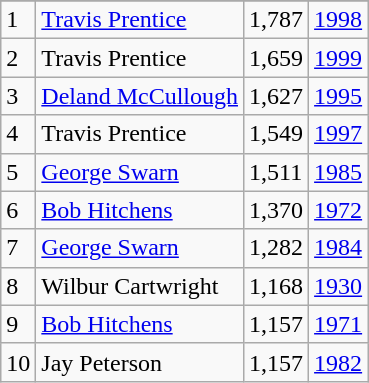<table class="wikitable">
<tr>
</tr>
<tr>
<td>1</td>
<td><a href='#'>Travis Prentice</a></td>
<td>1,787</td>
<td><a href='#'>1998</a></td>
</tr>
<tr>
<td>2</td>
<td>Travis Prentice</td>
<td>1,659</td>
<td><a href='#'>1999</a></td>
</tr>
<tr>
<td>3</td>
<td><a href='#'>Deland McCullough</a></td>
<td>1,627</td>
<td><a href='#'>1995</a></td>
</tr>
<tr>
<td>4</td>
<td>Travis Prentice</td>
<td>1,549</td>
<td><a href='#'>1997</a></td>
</tr>
<tr>
<td>5</td>
<td><a href='#'>George Swarn</a></td>
<td>1,511</td>
<td><a href='#'>1985</a></td>
</tr>
<tr>
<td>6</td>
<td><a href='#'>Bob Hitchens</a></td>
<td>1,370</td>
<td><a href='#'>1972</a></td>
</tr>
<tr>
<td>7</td>
<td><a href='#'>George Swarn</a></td>
<td>1,282</td>
<td><a href='#'>1984</a></td>
</tr>
<tr>
<td>8</td>
<td>Wilbur Cartwright</td>
<td>1,168</td>
<td><a href='#'>1930</a></td>
</tr>
<tr>
<td>9</td>
<td><a href='#'>Bob Hitchens</a></td>
<td>1,157</td>
<td><a href='#'>1971</a></td>
</tr>
<tr>
<td>10</td>
<td>Jay Peterson</td>
<td>1,157</td>
<td><a href='#'>1982</a></td>
</tr>
</table>
